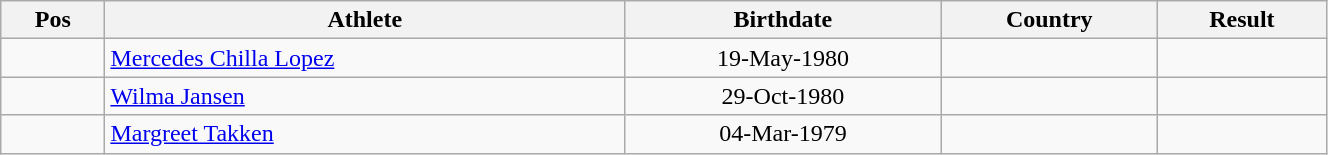<table class="wikitable"  style="text-align:center; width:70%;">
<tr>
<th>Pos</th>
<th>Athlete</th>
<th>Birthdate</th>
<th>Country</th>
<th>Result</th>
</tr>
<tr>
<td align=center></td>
<td align=left><a href='#'>Mercedes Chilla Lopez</a></td>
<td>19-May-1980</td>
<td align=left></td>
<td></td>
</tr>
<tr>
<td align=center></td>
<td align=left><a href='#'>Wilma Jansen</a></td>
<td>29-Oct-1980</td>
<td align=left></td>
<td></td>
</tr>
<tr>
<td align=center></td>
<td align=left><a href='#'>Margreet Takken</a></td>
<td>04-Mar-1979</td>
<td align=left></td>
<td></td>
</tr>
</table>
